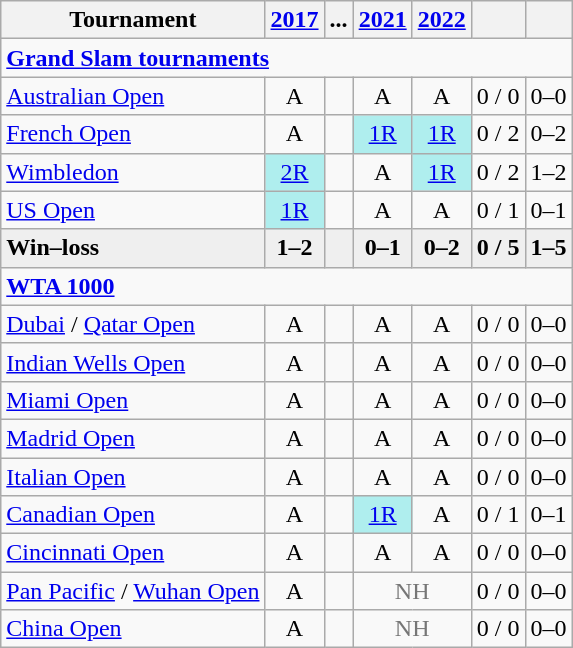<table class="wikitable" style=text-align:center>
<tr>
<th>Tournament</th>
<th><a href='#'>2017</a></th>
<th>...</th>
<th><a href='#'>2021</a></th>
<th><a href='#'>2022</a></th>
<th></th>
<th></th>
</tr>
<tr>
<td align=left colspan="8"><strong><a href='#'>Grand Slam tournaments</a></strong></td>
</tr>
<tr>
<td align=left><a href='#'>Australian Open</a></td>
<td>A</td>
<td></td>
<td>A</td>
<td>A</td>
<td>0 / 0</td>
<td>0–0</td>
</tr>
<tr>
<td align=left><a href='#'>French Open</a></td>
<td>A</td>
<td></td>
<td bgcolor=afeeee><a href='#'>1R</a></td>
<td bgcolor=afeeee><a href='#'>1R</a></td>
<td>0 / 2</td>
<td>0–2</td>
</tr>
<tr>
<td align=left><a href='#'>Wimbledon</a></td>
<td bgcolor=afeeee><a href='#'>2R</a></td>
<td></td>
<td>A</td>
<td bgcolor=afeeee><a href='#'>1R</a></td>
<td>0 / 2</td>
<td>1–2</td>
</tr>
<tr>
<td align=left><a href='#'>US Open</a></td>
<td bgcolor=afeeee><a href='#'>1R</a></td>
<td></td>
<td>A</td>
<td>A</td>
<td>0 / 1</td>
<td>0–1</td>
</tr>
<tr style=background:#efefef;font-weight:bold>
<td align=left>Win–loss</td>
<td>1–2</td>
<td></td>
<td>0–1</td>
<td>0–2</td>
<td>0 / 5</td>
<td>1–5</td>
</tr>
<tr>
<td align=left colspan="8"><strong><a href='#'>WTA 1000</a></strong></td>
</tr>
<tr>
<td align=left><a href='#'>Dubai</a> / <a href='#'>Qatar Open</a></td>
<td>A</td>
<td></td>
<td>A</td>
<td>A</td>
<td>0 / 0</td>
<td>0–0</td>
</tr>
<tr>
<td align=left><a href='#'>Indian Wells Open</a></td>
<td>A</td>
<td></td>
<td>A</td>
<td>A</td>
<td>0 / 0</td>
<td>0–0</td>
</tr>
<tr>
<td align=left><a href='#'>Miami Open</a></td>
<td>A</td>
<td></td>
<td>A</td>
<td>A</td>
<td>0 / 0</td>
<td>0–0</td>
</tr>
<tr>
<td align=left><a href='#'>Madrid Open</a></td>
<td>A</td>
<td></td>
<td>A</td>
<td>A</td>
<td>0 / 0</td>
<td>0–0</td>
</tr>
<tr>
<td align=left><a href='#'>Italian Open</a></td>
<td>A</td>
<td></td>
<td>A</td>
<td>A</td>
<td>0 / 0</td>
<td>0–0</td>
</tr>
<tr>
<td align=left><a href='#'>Canadian Open</a></td>
<td>A</td>
<td></td>
<td bgcolor=afeeee><a href='#'>1R</a></td>
<td>A</td>
<td>0 / 1</td>
<td>0–1</td>
</tr>
<tr>
<td align=left><a href='#'>Cincinnati Open</a></td>
<td>A</td>
<td></td>
<td>A</td>
<td>A</td>
<td>0 / 0</td>
<td>0–0</td>
</tr>
<tr>
<td align=left><a href='#'>Pan Pacific</a> / <a href='#'>Wuhan Open</a></td>
<td>A</td>
<td></td>
<td colspan="2" style="color:#767676">NH</td>
<td>0 / 0</td>
<td>0–0</td>
</tr>
<tr>
<td align=left><a href='#'>China Open</a></td>
<td>A</td>
<td></td>
<td colspan="2" style="color:#767676">NH</td>
<td>0 / 0</td>
<td>0–0</td>
</tr>
</table>
